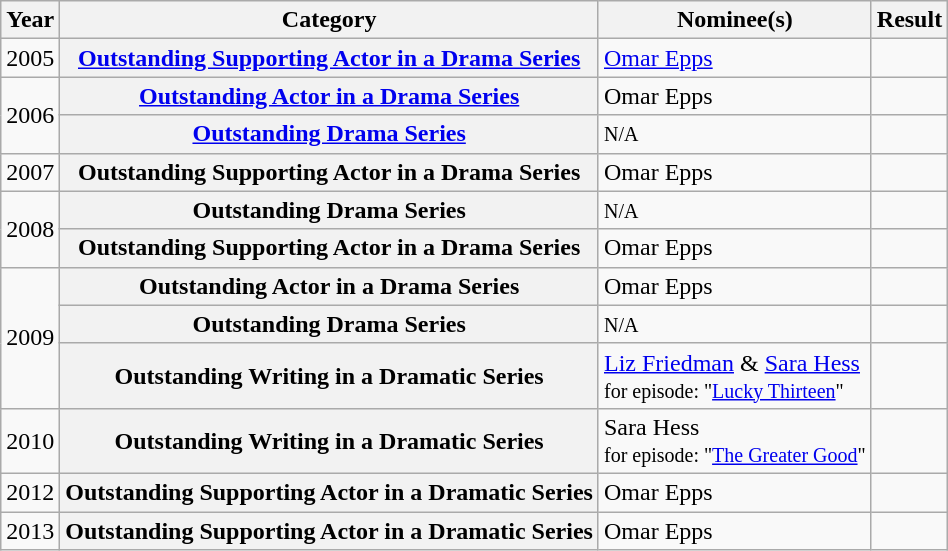<table class="wikitable plainrowheaders">
<tr>
<th scope="col">Year</th>
<th scope="col">Category</th>
<th scope="col">Nominee(s)</th>
<th scope="col">Result</th>
</tr>
<tr>
<td>2005</td>
<th scope="row"><a href='#'>Outstanding Supporting Actor in a Drama Series</a></th>
<td><a href='#'>Omar Epps</a></td>
<td></td>
</tr>
<tr>
<td rowspan="2">2006</td>
<th scope="row"><a href='#'>Outstanding Actor in a Drama Series</a></th>
<td>Omar Epps</td>
<td></td>
</tr>
<tr>
<th scope="row"><a href='#'>Outstanding Drama Series</a></th>
<td><div><small>N/A</small></div></td>
<td></td>
</tr>
<tr>
<td>2007</td>
<th scope="row">Outstanding Supporting Actor in a Drama Series</th>
<td>Omar Epps</td>
<td></td>
</tr>
<tr>
<td rowspan="2">2008</td>
<th scope="row">Outstanding Drama Series</th>
<td><div><small>N/A</small></div></td>
<td></td>
</tr>
<tr>
<th scope="row">Outstanding Supporting Actor in a Drama Series</th>
<td>Omar Epps</td>
<td></td>
</tr>
<tr>
<td rowspan="3">2009</td>
<th scope="row">Outstanding Actor in a Drama Series</th>
<td>Omar Epps</td>
<td></td>
</tr>
<tr>
<th scope="row">Outstanding Drama Series</th>
<td><div><small>N/A</small></div></td>
<td></td>
</tr>
<tr>
<th scope="row">Outstanding Writing in a Dramatic Series</th>
<td><a href='#'>Liz Friedman</a> & <a href='#'>Sara Hess</a><br><small>for episode: "<a href='#'>Lucky Thirteen</a>"</small></td>
<td></td>
</tr>
<tr>
<td>2010</td>
<th scope="row">Outstanding Writing in a Dramatic Series</th>
<td>Sara Hess<br><small>for episode: "<a href='#'>The Greater Good</a>"</small></td>
<td></td>
</tr>
<tr>
<td>2012</td>
<th scope="row">Outstanding Supporting Actor in a Dramatic Series</th>
<td>Omar Epps</td>
<td></td>
</tr>
<tr>
<td>2013</td>
<th scope="row">Outstanding Supporting Actor in a Dramatic Series</th>
<td>Omar Epps</td>
<td></td>
</tr>
</table>
